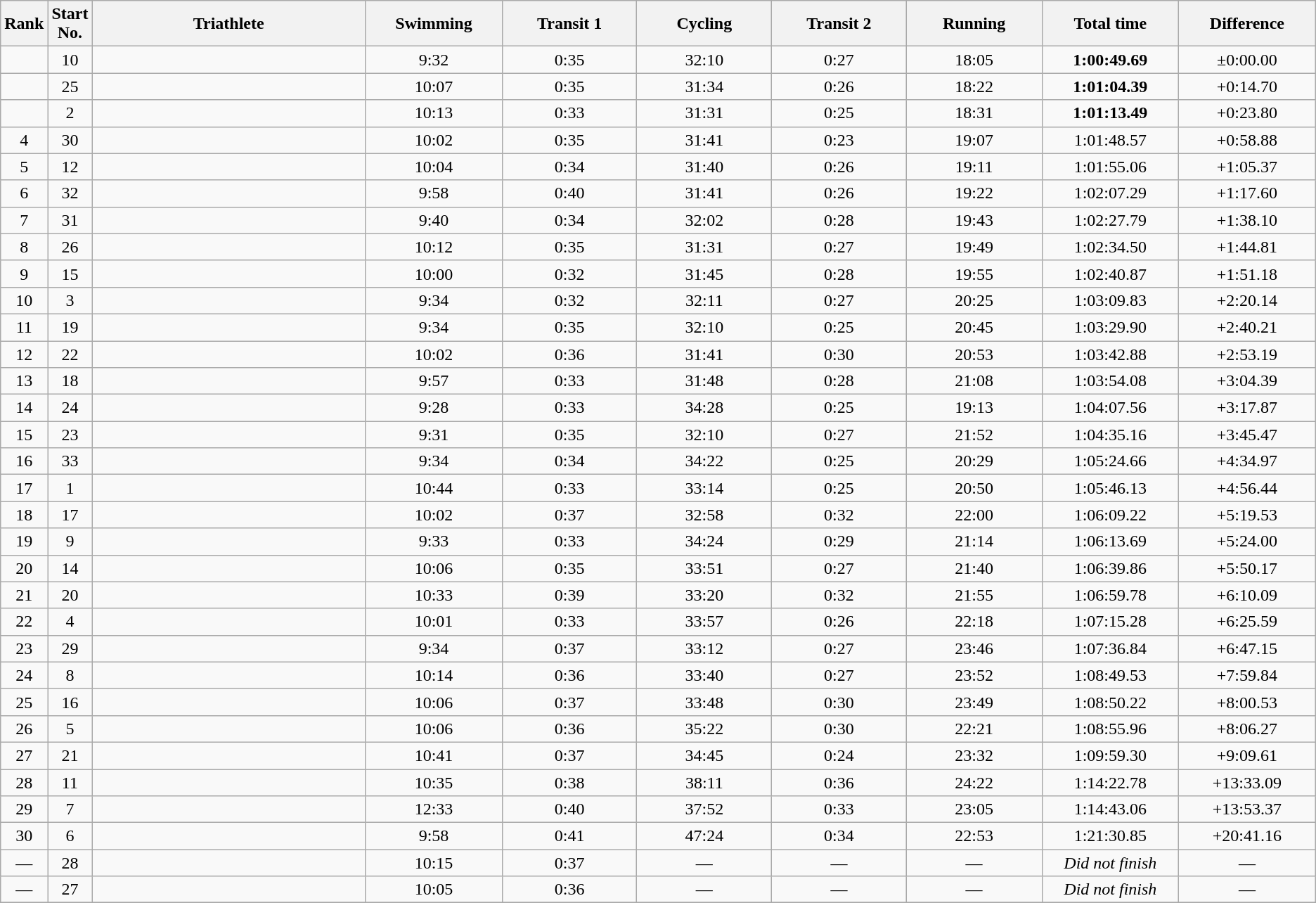<table class="wikitable" style="text-align:center">
<tr>
<th>Rank</th>
<th>Start No.</th>
<th style="width:17em">Triathlete</th>
<th style="width:8em">Swimming</th>
<th style="width:8em">Transit 1</th>
<th style="width:8em">Cycling</th>
<th style="width:8em">Transit 2</th>
<th style="width:8em">Running</th>
<th style="width:8em">Total time</th>
<th style="width:8em">Difference</th>
</tr>
<tr>
<td></td>
<td>10</td>
<td align=left></td>
<td>9:32</td>
<td>0:35</td>
<td>32:10</td>
<td>0:27</td>
<td>18:05</td>
<td><strong>1:00:49.69</strong></td>
<td>±0:00.00</td>
</tr>
<tr>
<td></td>
<td>25</td>
<td align=left></td>
<td>10:07</td>
<td>0:35</td>
<td>31:34</td>
<td>0:26</td>
<td>18:22</td>
<td><strong>1:01:04.39</strong></td>
<td>+0:14.70</td>
</tr>
<tr>
<td></td>
<td>2</td>
<td align=left></td>
<td>10:13</td>
<td>0:33</td>
<td>31:31</td>
<td>0:25</td>
<td>18:31</td>
<td><strong>1:01:13.49</strong></td>
<td>+0:23.80</td>
</tr>
<tr>
<td>4</td>
<td>30</td>
<td align=left></td>
<td>10:02</td>
<td>0:35</td>
<td>31:41</td>
<td>0:23</td>
<td>19:07</td>
<td>1:01:48.57</td>
<td>+0:58.88</td>
</tr>
<tr>
<td>5</td>
<td>12</td>
<td align=left></td>
<td>10:04</td>
<td>0:34</td>
<td>31:40</td>
<td>0:26</td>
<td>19:11</td>
<td>1:01:55.06</td>
<td>+1:05.37</td>
</tr>
<tr>
<td>6</td>
<td>32</td>
<td align=left></td>
<td>9:58</td>
<td>0:40</td>
<td>31:41</td>
<td>0:26</td>
<td>19:22</td>
<td>1:02:07.29</td>
<td>+1:17.60</td>
</tr>
<tr>
<td>7</td>
<td>31</td>
<td align=left></td>
<td>9:40</td>
<td>0:34</td>
<td>32:02</td>
<td>0:28</td>
<td>19:43</td>
<td>1:02:27.79</td>
<td>+1:38.10</td>
</tr>
<tr>
<td>8</td>
<td>26</td>
<td align=left></td>
<td>10:12</td>
<td>0:35</td>
<td>31:31</td>
<td>0:27</td>
<td>19:49</td>
<td>1:02:34.50</td>
<td>+1:44.81</td>
</tr>
<tr>
<td>9</td>
<td>15</td>
<td align=left></td>
<td>10:00</td>
<td>0:32</td>
<td>31:45</td>
<td>0:28</td>
<td>19:55</td>
<td>1:02:40.87</td>
<td>+1:51.18</td>
</tr>
<tr>
<td>10</td>
<td>3</td>
<td align=left></td>
<td>9:34</td>
<td>0:32</td>
<td>32:11</td>
<td>0:27</td>
<td>20:25</td>
<td>1:03:09.83</td>
<td>+2:20.14</td>
</tr>
<tr>
<td>11</td>
<td>19</td>
<td align=left></td>
<td>9:34</td>
<td>0:35</td>
<td>32:10</td>
<td>0:25</td>
<td>20:45</td>
<td>1:03:29.90</td>
<td>+2:40.21</td>
</tr>
<tr>
<td>12</td>
<td>22</td>
<td align=left></td>
<td>10:02</td>
<td>0:36</td>
<td>31:41</td>
<td>0:30</td>
<td>20:53</td>
<td>1:03:42.88</td>
<td>+2:53.19</td>
</tr>
<tr>
<td>13</td>
<td>18</td>
<td align=left></td>
<td>9:57</td>
<td>0:33</td>
<td>31:48</td>
<td>0:28</td>
<td>21:08</td>
<td>1:03:54.08</td>
<td>+3:04.39</td>
</tr>
<tr>
<td>14</td>
<td>24</td>
<td align=left></td>
<td>9:28</td>
<td>0:33</td>
<td>34:28</td>
<td>0:25</td>
<td>19:13</td>
<td>1:04:07.56</td>
<td>+3:17.87</td>
</tr>
<tr>
<td>15</td>
<td>23</td>
<td align=left></td>
<td>9:31</td>
<td>0:35</td>
<td>32:10</td>
<td>0:27</td>
<td>21:52</td>
<td>1:04:35.16</td>
<td>+3:45.47</td>
</tr>
<tr>
<td>16</td>
<td>33</td>
<td align=left></td>
<td>9:34</td>
<td>0:34</td>
<td>34:22</td>
<td>0:25</td>
<td>20:29</td>
<td>1:05:24.66</td>
<td>+4:34.97</td>
</tr>
<tr>
<td>17</td>
<td>1</td>
<td align=left></td>
<td>10:44</td>
<td>0:33</td>
<td>33:14</td>
<td>0:25</td>
<td>20:50</td>
<td>1:05:46.13</td>
<td>+4:56.44</td>
</tr>
<tr>
<td>18</td>
<td>17</td>
<td align=left></td>
<td>10:02</td>
<td>0:37</td>
<td>32:58</td>
<td>0:32</td>
<td>22:00</td>
<td>1:06:09.22</td>
<td>+5:19.53</td>
</tr>
<tr>
<td>19</td>
<td>9</td>
<td align=left></td>
<td>9:33</td>
<td>0:33</td>
<td>34:24</td>
<td>0:29</td>
<td>21:14</td>
<td>1:06:13.69</td>
<td>+5:24.00</td>
</tr>
<tr>
<td>20</td>
<td>14</td>
<td align=left></td>
<td>10:06</td>
<td>0:35</td>
<td>33:51</td>
<td>0:27</td>
<td>21:40</td>
<td>1:06:39.86</td>
<td>+5:50.17</td>
</tr>
<tr>
<td>21</td>
<td>20</td>
<td align=left></td>
<td>10:33</td>
<td>0:39</td>
<td>33:20</td>
<td>0:32</td>
<td>21:55</td>
<td>1:06:59.78</td>
<td>+6:10.09</td>
</tr>
<tr>
<td>22</td>
<td>4</td>
<td align=left></td>
<td>10:01</td>
<td>0:33</td>
<td>33:57</td>
<td>0:26</td>
<td>22:18</td>
<td>1:07:15.28</td>
<td>+6:25.59</td>
</tr>
<tr>
<td>23</td>
<td>29</td>
<td align=left></td>
<td>9:34</td>
<td>0:37</td>
<td>33:12</td>
<td>0:27</td>
<td>23:46</td>
<td>1:07:36.84</td>
<td>+6:47.15</td>
</tr>
<tr>
<td>24</td>
<td>8</td>
<td align=left></td>
<td>10:14</td>
<td>0:36</td>
<td>33:40</td>
<td>0:27</td>
<td>23:52</td>
<td>1:08:49.53</td>
<td>+7:59.84</td>
</tr>
<tr>
<td>25</td>
<td>16</td>
<td align=left></td>
<td>10:06</td>
<td>0:37</td>
<td>33:48</td>
<td>0:30</td>
<td>23:49</td>
<td>1:08:50.22</td>
<td>+8:00.53</td>
</tr>
<tr>
<td>26</td>
<td>5</td>
<td align=left></td>
<td>10:06</td>
<td>0:36</td>
<td>35:22</td>
<td>0:30</td>
<td>22:21</td>
<td>1:08:55.96</td>
<td>+8:06.27</td>
</tr>
<tr>
<td>27</td>
<td>21</td>
<td align=left></td>
<td>10:41</td>
<td>0:37</td>
<td>34:45</td>
<td>0:24</td>
<td>23:32</td>
<td>1:09:59.30</td>
<td>+9:09.61</td>
</tr>
<tr>
<td>28</td>
<td>11</td>
<td align=left></td>
<td>10:35</td>
<td>0:38</td>
<td>38:11</td>
<td>0:36</td>
<td>24:22</td>
<td>1:14:22.78</td>
<td>+13:33.09</td>
</tr>
<tr>
<td>29</td>
<td>7</td>
<td align=left></td>
<td>12:33</td>
<td>0:40</td>
<td>37:52</td>
<td>0:33</td>
<td>23:05</td>
<td>1:14:43.06</td>
<td>+13:53.37</td>
</tr>
<tr>
<td>30</td>
<td>6</td>
<td align=left></td>
<td>9:58</td>
<td>0:41</td>
<td>47:24</td>
<td>0:34</td>
<td>22:53</td>
<td>1:21:30.85</td>
<td>+20:41.16</td>
</tr>
<tr>
<td>—</td>
<td>28</td>
<td align=left></td>
<td>10:15</td>
<td>0:37</td>
<td>—</td>
<td>—</td>
<td>—</td>
<td><em>Did not finish</em></td>
<td>—</td>
</tr>
<tr>
<td>—</td>
<td>27</td>
<td align=left></td>
<td>10:05</td>
<td>0:36</td>
<td>—</td>
<td>—</td>
<td>—</td>
<td><em>Did not finish</em></td>
<td>—</td>
</tr>
<tr>
</tr>
</table>
